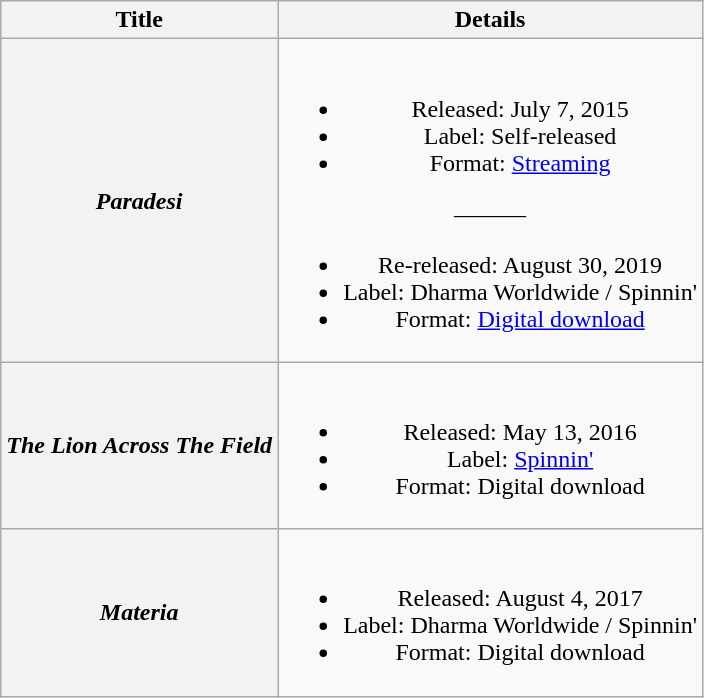<table class="wikitable plainrowheaders" style="text-align:center;">
<tr>
<th scope="col">Title</th>
<th scope="col">Details</th>
</tr>
<tr>
<th scope="row"><em>Paradesi</em></th>
<td><br><ul><li>Released: July 7, 2015</li><li>Label: Self-released</li><li>Format: <a href='#'>Streaming</a></li></ul>———<ul><li>Re-released: August 30, 2019</li><li>Label: Dharma Worldwide / Spinnin'</li><li>Format: <a href='#'>Digital download</a></li></ul></td>
</tr>
<tr>
<th scope="row"><em>The Lion Across The Field</em></th>
<td><br><ul><li>Released: May 13, 2016</li><li>Label: <a href='#'>Spinnin'</a></li><li>Format: Digital download</li></ul></td>
</tr>
<tr>
<th scope="row"><em>Materia</em></th>
<td><br><ul><li>Released: August 4, 2017</li><li>Label: Dharma Worldwide / Spinnin'</li><li>Format: Digital download</li></ul></td>
</tr>
</table>
